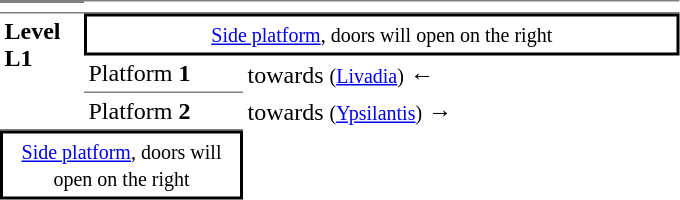<table table border=0 cellspacing=0 cellpadding=3>
<tr>
<td style="border-bottom:solid 1px gray;border-top:solid 2px gray;" width=50 valign=top></td>
<td style="border-top:solid 1px gray;border-bottom:solid 1px gray;" width=100 valign=top></td>
<td style="border-top:solid 1px gray;border-bottom:solid 1px gray;" width=285 valign=top></td>
</tr>
<tr>
<td style="border-bottom:solid 1px gray;" rowspan=4 valign=top><strong>Level<br>L1</strong></td>
<td style="border-top:solid 2px black;border-right:solid 2px black;border-left:solid 2px black;border-bottom:solid 2px black;text-align:center;" colspan=2><small><a href='#'>Side platform</a>, doors will open on the right</small></td>
</tr>
<tr>
<td style="border-bottom:solid 1px gray;">Platform <span><strong>1</strong></span></td>
<td> towards  <small>(<a href='#'>Livadia</a>)</small> ←</td>
</tr>
<tr>
<td style="border-bottom:solid 1px gray;">Platform <span><strong>2</strong></span></td>
<td> towards  <small>(<a href='#'>Ypsilantis</a>)</small> →</td>
</tr>
<tr>
</tr>
<tr>
<td style="border-top:solid 2px black;border-left:solid 2px black;border-right:solid 2px black;border-bottom:solid 2px black;text-align:center;" colspan=2><small><a href='#'>Side platform</a>, doors will open on the right</small></td>
</tr>
</table>
